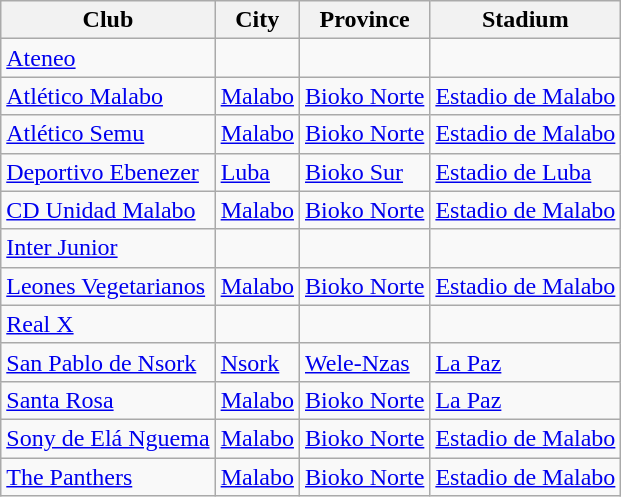<table class="wikitable sortable">
<tr>
<th>Club</th>
<th>City</th>
<th>Province</th>
<th>Stadium</th>
</tr>
<tr>
<td><a href='#'>Ateneo</a></td>
<td></td>
<td></td>
<td></td>
</tr>
<tr>
<td><a href='#'>Atlético Malabo</a></td>
<td><a href='#'>Malabo</a></td>
<td><a href='#'>Bioko Norte</a></td>
<td><a href='#'>Estadio de Malabo</a></td>
</tr>
<tr>
<td><a href='#'>Atlético Semu</a></td>
<td><a href='#'>Malabo</a></td>
<td><a href='#'>Bioko Norte</a></td>
<td><a href='#'>Estadio de Malabo</a></td>
</tr>
<tr>
<td><a href='#'>Deportivo Ebenezer</a></td>
<td><a href='#'>Luba</a></td>
<td><a href='#'>Bioko Sur</a></td>
<td><a href='#'>Estadio de Luba</a></td>
</tr>
<tr>
<td><a href='#'>CD Unidad Malabo</a></td>
<td><a href='#'>Malabo</a></td>
<td><a href='#'>Bioko Norte</a></td>
<td><a href='#'>Estadio de Malabo</a></td>
</tr>
<tr>
<td><a href='#'>Inter Junior</a></td>
<td></td>
<td></td>
<td></td>
</tr>
<tr>
<td><a href='#'>Leones Vegetarianos</a></td>
<td><a href='#'>Malabo</a></td>
<td><a href='#'>Bioko Norte</a></td>
<td><a href='#'>Estadio de Malabo</a></td>
</tr>
<tr>
<td><a href='#'>Real X</a></td>
<td></td>
<td></td>
<td></td>
</tr>
<tr>
<td><a href='#'>San Pablo de Nsork</a></td>
<td><a href='#'>Nsork</a></td>
<td><a href='#'>Wele-Nzas</a></td>
<td><a href='#'>La Paz</a></td>
</tr>
<tr>
<td><a href='#'>Santa Rosa</a></td>
<td><a href='#'>Malabo</a></td>
<td><a href='#'>Bioko Norte</a></td>
<td><a href='#'>La Paz</a></td>
</tr>
<tr>
<td><a href='#'>Sony de Elá Nguema</a></td>
<td><a href='#'>Malabo</a></td>
<td><a href='#'>Bioko Norte</a></td>
<td><a href='#'>Estadio de Malabo</a></td>
</tr>
<tr>
<td><a href='#'>The Panthers</a></td>
<td><a href='#'>Malabo</a></td>
<td><a href='#'>Bioko Norte</a></td>
<td><a href='#'>Estadio de Malabo</a></td>
</tr>
</table>
